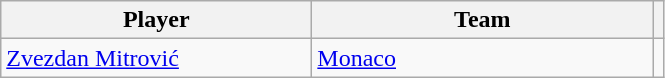<table class="wikitable" style="text-align: center;">
<tr>
<th style="width:200px;">Player</th>
<th style="width:220px;">Team</th>
<th></th>
</tr>
<tr>
<td align=left> <a href='#'>Zvezdan Mitrović</a></td>
<td align=left> <a href='#'>Monaco</a></td>
<td></td>
</tr>
</table>
